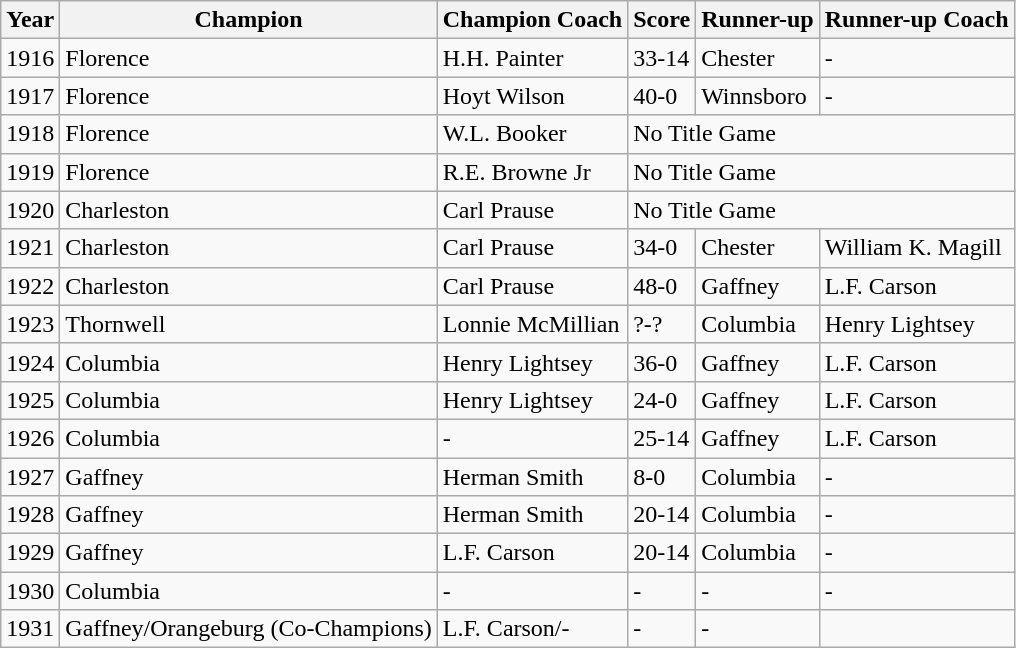<table class="wikitable sortable">
<tr>
<th scope="col">Year</th>
<th scope="col">Champion</th>
<th scope="col">Champion Coach</th>
<th scope="col">Score</th>
<th scope="col">Runner-up</th>
<th scope="col">Runner-up Coach</th>
</tr>
<tr>
<td>1916</td>
<td>Florence</td>
<td>H.H. Painter</td>
<td>33-14</td>
<td>Chester</td>
<td>-</td>
</tr>
<tr>
<td>1917</td>
<td>Florence</td>
<td>Hoyt Wilson</td>
<td>40-0</td>
<td>Winnsboro</td>
<td>-</td>
</tr>
<tr>
<td>1918</td>
<td>Florence</td>
<td>W.L. Booker</td>
<td colspan="3">No Title Game</td>
</tr>
<tr>
<td>1919</td>
<td>Florence</td>
<td>R.E. Browne Jr</td>
<td colspan="3">No Title Game</td>
</tr>
<tr>
<td>1920</td>
<td>Charleston</td>
<td>Carl Prause</td>
<td colspan="3">No Title Game</td>
</tr>
<tr>
<td>1921</td>
<td>Charleston</td>
<td>Carl Prause</td>
<td>34-0</td>
<td>Chester</td>
<td>William K. Magill</td>
</tr>
<tr>
<td>1922</td>
<td>Charleston</td>
<td>Carl Prause</td>
<td>48-0</td>
<td>Gaffney</td>
<td>L.F. Carson</td>
</tr>
<tr>
<td>1923</td>
<td>Thornwell</td>
<td>Lonnie McMillian</td>
<td>?-?</td>
<td>Columbia</td>
<td>Henry Lightsey</td>
</tr>
<tr>
<td>1924</td>
<td>Columbia</td>
<td>Henry Lightsey</td>
<td>36-0</td>
<td>Gaffney</td>
<td>L.F. Carson</td>
</tr>
<tr>
<td>1925</td>
<td>Columbia</td>
<td>Henry Lightsey</td>
<td>24-0</td>
<td>Gaffney</td>
<td>L.F. Carson</td>
</tr>
<tr>
<td>1926</td>
<td>Columbia</td>
<td>-</td>
<td>25-14</td>
<td>Gaffney</td>
<td>L.F. Carson</td>
</tr>
<tr>
<td>1927</td>
<td>Gaffney</td>
<td>Herman Smith</td>
<td>8-0</td>
<td>Columbia</td>
<td>-</td>
</tr>
<tr>
<td>1928</td>
<td>Gaffney</td>
<td>Herman Smith</td>
<td>20-14</td>
<td>Columbia</td>
<td>-</td>
</tr>
<tr>
<td>1929</td>
<td>Gaffney</td>
<td>L.F. Carson</td>
<td>20-14</td>
<td>Columbia</td>
<td>-</td>
</tr>
<tr>
<td>1930</td>
<td>Columbia</td>
<td>-</td>
<td>-</td>
<td>-</td>
<td>-</td>
</tr>
<tr>
<td>1931</td>
<td>Gaffney/Orangeburg (Co-Champions)</td>
<td>L.F. Carson/-</td>
<td>-</td>
<td>-</td>
</tr>
</table>
